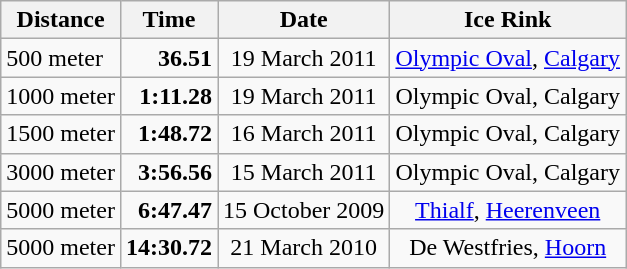<table class="wikitable">
<tr style="text-align:center; background:#fff;">
<th>Distance</th>
<th>Time</th>
<th>Date</th>
<th>Ice Rink</th>
</tr>
<tr>
<td>500 meter</td>
<td align=right><strong>36.51</strong></td>
<td align=center>19 March 2011</td>
<td align=center><a href='#'>Olympic Oval</a>, <a href='#'>Calgary</a></td>
</tr>
<tr>
<td>1000 meter</td>
<td align=right><strong>1:11.28</strong></td>
<td align=center>19 March 2011</td>
<td align=center>Olympic Oval, Calgary</td>
</tr>
<tr>
<td>1500 meter</td>
<td align=right><strong>1:48.72</strong></td>
<td align=center>16 March 2011</td>
<td align=center>Olympic Oval, Calgary</td>
</tr>
<tr>
<td>3000 meter</td>
<td align=right><strong>3:56.56</strong></td>
<td align=center>15 March 2011</td>
<td align=center>Olympic Oval, Calgary</td>
</tr>
<tr>
<td>5000 meter</td>
<td align=right><strong>6:47.47</strong></td>
<td align=center>15 October 2009</td>
<td align=center><a href='#'>Thialf</a>, <a href='#'>Heerenveen</a></td>
</tr>
<tr>
<td>5000 meter</td>
<td align=right><strong>14:30.72</strong></td>
<td align=center>21 March 2010</td>
<td align=center>De Westfries, <a href='#'>Hoorn</a></td>
</tr>
</table>
